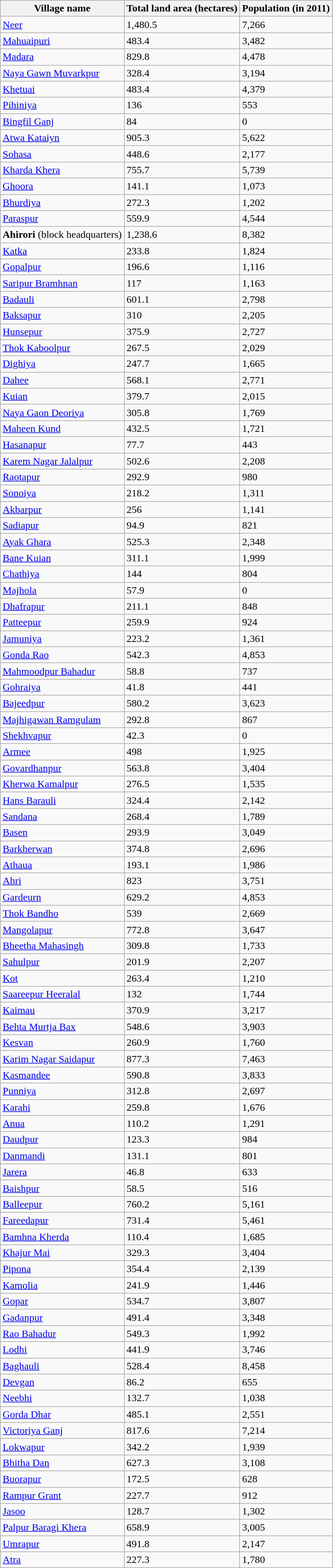<table class="wikitable sortable">
<tr>
<th>Village name</th>
<th>Total land area (hectares)</th>
<th>Population (in 2011)</th>
</tr>
<tr>
<td><a href='#'>Neer</a></td>
<td>1,480.5</td>
<td>7,266</td>
</tr>
<tr>
<td><a href='#'>Mahuaipuri</a></td>
<td>483.4</td>
<td>3,482</td>
</tr>
<tr>
<td><a href='#'>Madara</a></td>
<td>829.8</td>
<td>4,478</td>
</tr>
<tr>
<td><a href='#'>Naya Gawn Muvarkpur</a></td>
<td>328.4</td>
<td>3,194</td>
</tr>
<tr>
<td><a href='#'>Khetuai</a></td>
<td>483.4</td>
<td>4,379</td>
</tr>
<tr>
<td><a href='#'>Pihiniya</a></td>
<td>136</td>
<td>553</td>
</tr>
<tr>
<td><a href='#'>Bingfil Ganj</a></td>
<td>84</td>
<td>0</td>
</tr>
<tr>
<td><a href='#'>Atwa Kataiyn</a></td>
<td>905.3</td>
<td>5,622</td>
</tr>
<tr>
<td><a href='#'>Sohasa</a></td>
<td>448.6</td>
<td>2,177</td>
</tr>
<tr>
<td><a href='#'>Kharda Khera</a></td>
<td>755.7</td>
<td>5,739</td>
</tr>
<tr>
<td><a href='#'>Ghoora</a></td>
<td>141.1</td>
<td>1,073</td>
</tr>
<tr>
<td><a href='#'>Bhurdiya</a></td>
<td>272.3</td>
<td>1,202</td>
</tr>
<tr>
<td><a href='#'>Paraspur</a></td>
<td>559.9</td>
<td>4,544</td>
</tr>
<tr>
<td><strong>Ahirori</strong> (block headquarters)</td>
<td>1,238.6</td>
<td>8,382</td>
</tr>
<tr>
<td><a href='#'>Katka</a></td>
<td>233.8</td>
<td>1,824</td>
</tr>
<tr>
<td><a href='#'>Gopalpur</a></td>
<td>196.6</td>
<td>1,116</td>
</tr>
<tr>
<td><a href='#'>Saripur Bramhnan</a></td>
<td>117</td>
<td>1,163</td>
</tr>
<tr>
<td><a href='#'>Badauli</a></td>
<td>601.1</td>
<td>2,798</td>
</tr>
<tr>
<td><a href='#'>Baksapur</a></td>
<td>310</td>
<td>2,205</td>
</tr>
<tr>
<td><a href='#'>Hunsepur</a></td>
<td>375.9</td>
<td>2,727</td>
</tr>
<tr>
<td><a href='#'>Thok Kaboolpur</a></td>
<td>267.5</td>
<td>2,029</td>
</tr>
<tr>
<td><a href='#'>Dighiya</a></td>
<td>247.7</td>
<td>1,665</td>
</tr>
<tr>
<td><a href='#'>Dahee</a></td>
<td>568.1</td>
<td>2,771</td>
</tr>
<tr>
<td><a href='#'>Kuian</a></td>
<td>379.7</td>
<td>2,015</td>
</tr>
<tr>
<td><a href='#'>Naya Gaon Deoriya</a></td>
<td>305.8</td>
<td>1,769</td>
</tr>
<tr>
<td><a href='#'>Maheen Kund</a></td>
<td>432.5</td>
<td>1,721</td>
</tr>
<tr>
<td><a href='#'>Hasanapur</a></td>
<td>77.7</td>
<td>443</td>
</tr>
<tr>
<td><a href='#'>Karem Nagar Jalalpur</a></td>
<td>502.6</td>
<td>2,208</td>
</tr>
<tr>
<td><a href='#'>Raotapur</a></td>
<td>292.9</td>
<td>980</td>
</tr>
<tr>
<td><a href='#'>Sonoiya</a></td>
<td>218.2</td>
<td>1,311</td>
</tr>
<tr>
<td><a href='#'>Akbarpur</a></td>
<td>256</td>
<td>1,141</td>
</tr>
<tr>
<td><a href='#'>Sadiapur</a></td>
<td>94.9</td>
<td>821</td>
</tr>
<tr>
<td><a href='#'>Ayak Ghara</a></td>
<td>525.3</td>
<td>2,348</td>
</tr>
<tr>
<td><a href='#'>Bane Kuian</a></td>
<td>311.1</td>
<td>1,999</td>
</tr>
<tr>
<td><a href='#'>Chathiya</a></td>
<td>144</td>
<td>804</td>
</tr>
<tr>
<td><a href='#'>Majhola</a></td>
<td>57.9</td>
<td>0</td>
</tr>
<tr>
<td><a href='#'>Dhafrapur</a></td>
<td>211.1</td>
<td>848</td>
</tr>
<tr>
<td><a href='#'>Patteepur</a></td>
<td>259.9</td>
<td>924</td>
</tr>
<tr>
<td><a href='#'>Jamuniya</a></td>
<td>223.2</td>
<td>1,361</td>
</tr>
<tr>
<td><a href='#'>Gonda Rao</a></td>
<td>542.3</td>
<td>4,853</td>
</tr>
<tr>
<td><a href='#'>Mahmoodpur Bahadur</a></td>
<td>58.8</td>
<td>737</td>
</tr>
<tr>
<td><a href='#'>Gohraiya</a></td>
<td>41.8</td>
<td>441</td>
</tr>
<tr>
<td><a href='#'>Bajeedpur</a></td>
<td>580.2</td>
<td>3,623</td>
</tr>
<tr>
<td><a href='#'>Majhigawan Ramgulam</a></td>
<td>292.8</td>
<td>867</td>
</tr>
<tr>
<td><a href='#'>Shekhvapur</a></td>
<td>42.3</td>
<td>0</td>
</tr>
<tr>
<td><a href='#'>Armee</a></td>
<td>498</td>
<td>1,925</td>
</tr>
<tr>
<td><a href='#'>Govardhanpur</a></td>
<td>563.8</td>
<td>3,404</td>
</tr>
<tr>
<td><a href='#'>Kherwa Kamalpur</a></td>
<td>276.5</td>
<td>1,535</td>
</tr>
<tr>
<td><a href='#'>Hans Barauli</a></td>
<td>324.4</td>
<td>2,142</td>
</tr>
<tr>
<td><a href='#'>Sandana</a></td>
<td>268.4</td>
<td>1,789</td>
</tr>
<tr>
<td><a href='#'>Basen</a></td>
<td>293.9</td>
<td>3,049</td>
</tr>
<tr>
<td><a href='#'>Barkherwan</a></td>
<td>374.8</td>
<td>2,696</td>
</tr>
<tr>
<td><a href='#'>Athaua</a></td>
<td>193.1</td>
<td>1,986</td>
</tr>
<tr>
<td><a href='#'>Ahri</a></td>
<td>823</td>
<td>3,751</td>
</tr>
<tr>
<td><a href='#'>Gardeurn</a></td>
<td>629.2</td>
<td>4,853</td>
</tr>
<tr>
<td><a href='#'>Thok Bandho</a></td>
<td>539</td>
<td>2,669</td>
</tr>
<tr>
<td><a href='#'>Mangolapur</a></td>
<td>772.8</td>
<td>3,647</td>
</tr>
<tr>
<td><a href='#'>Bheetha Mahasingh</a></td>
<td>309.8</td>
<td>1,733</td>
</tr>
<tr>
<td><a href='#'>Sahulpur</a></td>
<td>201.9</td>
<td>2,207</td>
</tr>
<tr>
<td><a href='#'>Kot</a></td>
<td>263.4</td>
<td>1,210</td>
</tr>
<tr>
<td><a href='#'>Saareepur Heeralal</a></td>
<td>132</td>
<td>1,744</td>
</tr>
<tr>
<td><a href='#'>Kaimau</a></td>
<td>370.9</td>
<td>3,217</td>
</tr>
<tr>
<td><a href='#'>Behta Murtja Bax</a></td>
<td>548.6</td>
<td>3,903</td>
</tr>
<tr>
<td><a href='#'>Kesvan</a></td>
<td>260.9</td>
<td>1,760</td>
</tr>
<tr>
<td><a href='#'>Karim Nagar Saidapur</a></td>
<td>877.3</td>
<td>7,463</td>
</tr>
<tr>
<td><a href='#'>Kasmandee</a></td>
<td>590.8</td>
<td>3,833</td>
</tr>
<tr>
<td><a href='#'>Punniya</a></td>
<td>312.8</td>
<td>2,697</td>
</tr>
<tr>
<td><a href='#'>Karahi</a></td>
<td>259.8</td>
<td>1,676</td>
</tr>
<tr>
<td><a href='#'>Anua</a></td>
<td>110.2</td>
<td>1,291</td>
</tr>
<tr>
<td><a href='#'>Daudpur</a></td>
<td>123.3</td>
<td>984</td>
</tr>
<tr>
<td><a href='#'>Danmandi</a></td>
<td>131.1</td>
<td>801</td>
</tr>
<tr>
<td><a href='#'>Jarera</a></td>
<td>46.8</td>
<td>633</td>
</tr>
<tr>
<td><a href='#'>Baishpur</a></td>
<td>58.5</td>
<td>516</td>
</tr>
<tr>
<td><a href='#'>Balleepur</a></td>
<td>760.2</td>
<td>5,161</td>
</tr>
<tr>
<td><a href='#'>Fareedapur</a></td>
<td>731.4</td>
<td>5,461</td>
</tr>
<tr>
<td><a href='#'>Bamhna Kherda</a></td>
<td>110.4</td>
<td>1,685</td>
</tr>
<tr>
<td><a href='#'>Khajur Mai</a></td>
<td>329.3</td>
<td>3,404</td>
</tr>
<tr>
<td><a href='#'>Pipona</a></td>
<td>354.4</td>
<td>2,139</td>
</tr>
<tr>
<td><a href='#'>Kamolia</a></td>
<td>241.9</td>
<td>1,446</td>
</tr>
<tr>
<td><a href='#'>Gopar</a></td>
<td>534.7</td>
<td>3,807</td>
</tr>
<tr>
<td><a href='#'>Gadanpur</a></td>
<td>491.4</td>
<td>3,348</td>
</tr>
<tr>
<td><a href='#'>Rao Bahadur</a></td>
<td>549.3</td>
<td>1,992</td>
</tr>
<tr>
<td><a href='#'>Lodhi</a></td>
<td>441.9</td>
<td>3,746</td>
</tr>
<tr>
<td><a href='#'>Baghauli</a></td>
<td>528.4</td>
<td>8,458</td>
</tr>
<tr>
<td><a href='#'>Devgan</a></td>
<td>86.2</td>
<td>655</td>
</tr>
<tr>
<td><a href='#'>Neebhi</a></td>
<td>132.7</td>
<td>1,038</td>
</tr>
<tr>
<td><a href='#'>Gorda Dhar</a></td>
<td>485.1</td>
<td>2,551</td>
</tr>
<tr>
<td><a href='#'>Victoriya Ganj</a></td>
<td>817.6</td>
<td>7,214</td>
</tr>
<tr>
<td><a href='#'>Lokwapur</a></td>
<td>342.2</td>
<td>1,939</td>
</tr>
<tr>
<td><a href='#'>Bhitha Dan</a></td>
<td>627.3</td>
<td>3,108</td>
</tr>
<tr>
<td><a href='#'>Buorapur</a></td>
<td>172.5</td>
<td>628</td>
</tr>
<tr>
<td><a href='#'>Rampur Grant</a></td>
<td>227.7</td>
<td>912</td>
</tr>
<tr>
<td><a href='#'>Jasoo</a></td>
<td>128.7</td>
<td>1,302</td>
</tr>
<tr>
<td><a href='#'>Palpur Baragi Khera</a></td>
<td>658.9</td>
<td>3,005</td>
</tr>
<tr>
<td><a href='#'>Umrapur</a></td>
<td>491.8</td>
<td>2,147</td>
</tr>
<tr>
<td><a href='#'>Atra</a></td>
<td>227.3</td>
<td>1,780</td>
</tr>
</table>
